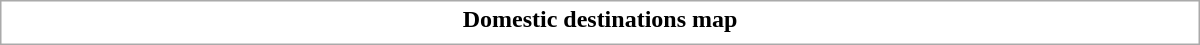<table class="collapsible uncollapsed" style="border:1px #aaa solid; width:50em; margin:0.2em auto">
<tr>
<th>Domestic destinations map</th>
</tr>
<tr>
<td></td>
</tr>
</table>
